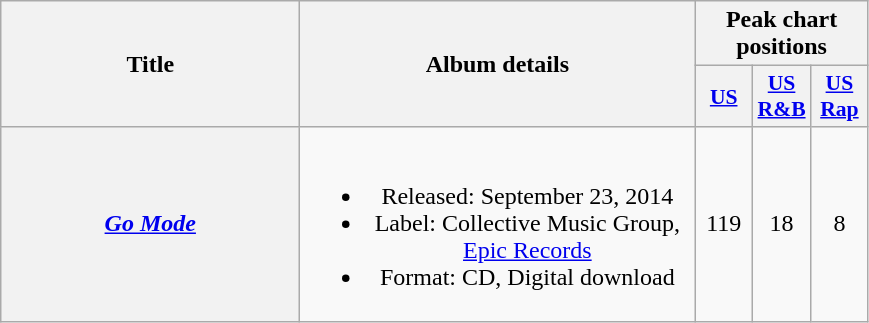<table class="wikitable plainrowheaders" style="text-align:center;">
<tr>
<th scope="col" rowspan="2" style="width:12em;">Title</th>
<th scope="col" rowspan="2" style="width:16em;">Album details</th>
<th scope="col" colspan="3">Peak chart positions</th>
</tr>
<tr>
<th scope="col" style="width:2.2em;font-size:90%;"><a href='#'>US</a><br></th>
<th scope="col" style="width:2.2em;font-size:90%;"><a href='#'>US R&B</a><br></th>
<th scope="col" style="width:2.2em;font-size:90%;"><a href='#'>US Rap</a><br></th>
</tr>
<tr>
<th scope="row"><em><a href='#'>Go Mode</a></em></th>
<td><br><ul><li>Released: September 23, 2014</li><li>Label: Collective Music Group, <a href='#'>Epic Records</a></li><li>Format: CD, Digital download</li></ul></td>
<td>119</td>
<td>18</td>
<td>8</td>
</tr>
</table>
